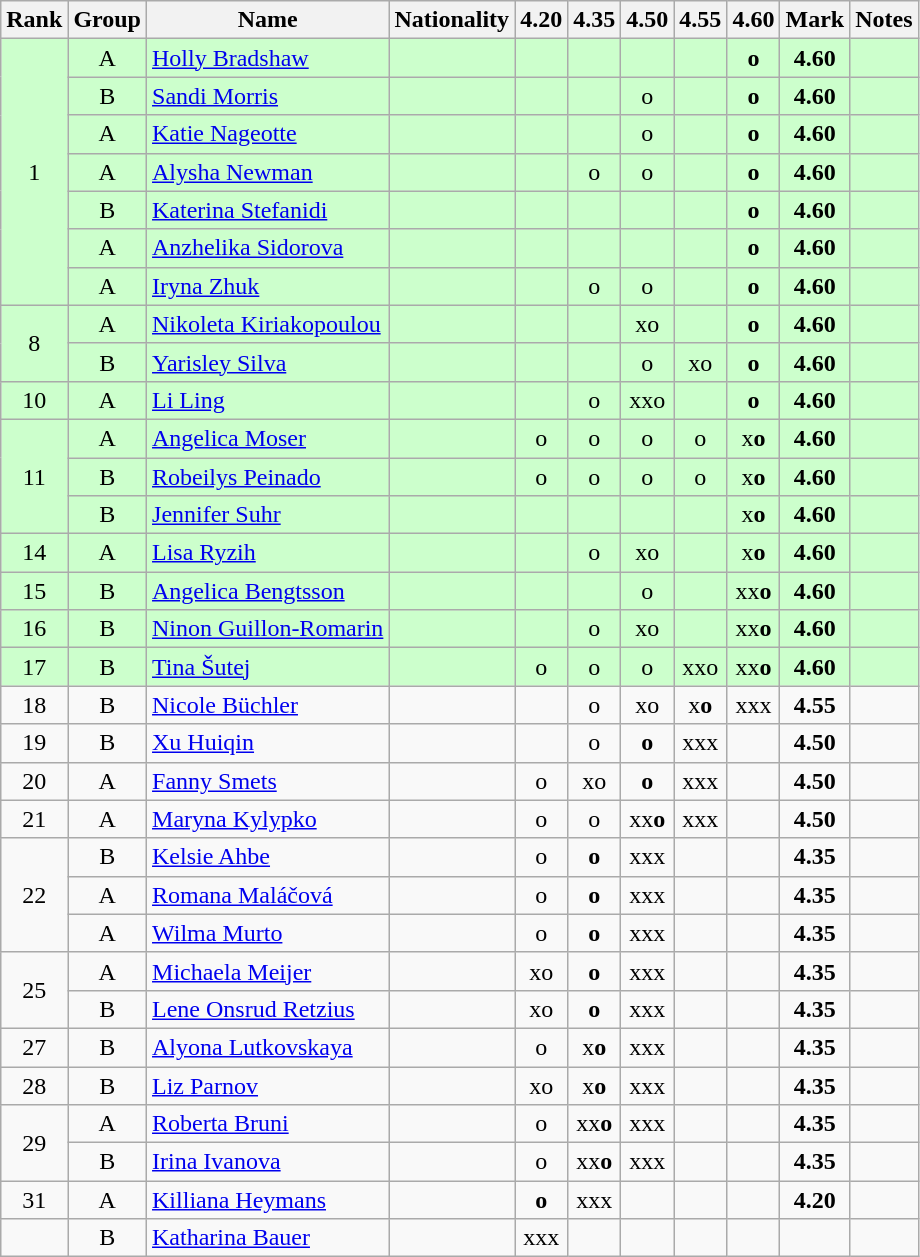<table class="wikitable sortable" style="text-align:center">
<tr>
<th>Rank</th>
<th>Group</th>
<th>Name</th>
<th>Nationality</th>
<th>4.20</th>
<th>4.35</th>
<th>4.50</th>
<th>4.55</th>
<th>4.60</th>
<th>Mark</th>
<th>Notes</th>
</tr>
<tr bgcolor=ccffcc>
<td rowspan=7>1</td>
<td>A</td>
<td align=left><a href='#'>Holly Bradshaw</a></td>
<td align=left></td>
<td></td>
<td></td>
<td></td>
<td></td>
<td><strong>o</strong></td>
<td><strong>4.60</strong></td>
<td></td>
</tr>
<tr bgcolor=ccffcc>
<td>B</td>
<td align=left><a href='#'>Sandi Morris</a></td>
<td align=left></td>
<td></td>
<td></td>
<td>o</td>
<td></td>
<td><strong>o</strong></td>
<td><strong>4.60</strong></td>
<td></td>
</tr>
<tr bgcolor=ccffcc>
<td>A</td>
<td align=left><a href='#'>Katie Nageotte</a></td>
<td align=left></td>
<td></td>
<td></td>
<td>o</td>
<td></td>
<td><strong>o</strong></td>
<td><strong>4.60</strong></td>
<td></td>
</tr>
<tr bgcolor=ccffcc>
<td>A</td>
<td align=left><a href='#'>Alysha Newman</a></td>
<td align=left></td>
<td></td>
<td>o</td>
<td>o</td>
<td></td>
<td><strong>o</strong></td>
<td><strong>4.60</strong></td>
<td></td>
</tr>
<tr bgcolor=ccffcc>
<td>B</td>
<td align=left><a href='#'>Katerina Stefanidi</a></td>
<td align=left></td>
<td></td>
<td></td>
<td></td>
<td></td>
<td><strong>o</strong></td>
<td><strong>4.60</strong></td>
<td></td>
</tr>
<tr bgcolor=ccffcc>
<td>A</td>
<td align=left><a href='#'>Anzhelika Sidorova</a></td>
<td align=left></td>
<td></td>
<td></td>
<td></td>
<td></td>
<td><strong>o</strong></td>
<td><strong>4.60</strong></td>
<td></td>
</tr>
<tr bgcolor=ccffcc>
<td>A</td>
<td align=left><a href='#'>Iryna Zhuk</a></td>
<td align=left></td>
<td></td>
<td>o</td>
<td>o</td>
<td></td>
<td><strong>o</strong></td>
<td><strong>4.60</strong></td>
<td></td>
</tr>
<tr bgcolor=ccffcc>
<td rowspan=2>8</td>
<td>A</td>
<td align=left><a href='#'>Nikoleta Kiriakopoulou</a></td>
<td align=left></td>
<td></td>
<td></td>
<td>xo</td>
<td></td>
<td><strong>o</strong></td>
<td><strong>4.60</strong></td>
<td></td>
</tr>
<tr bgcolor=ccffcc>
<td>B</td>
<td align=left><a href='#'>Yarisley Silva</a></td>
<td align=left></td>
<td></td>
<td></td>
<td>o</td>
<td>xo</td>
<td><strong>o</strong></td>
<td><strong>4.60</strong></td>
<td></td>
</tr>
<tr bgcolor=ccffcc>
<td>10</td>
<td>A</td>
<td align=left><a href='#'>Li Ling</a></td>
<td align=left></td>
<td></td>
<td>o</td>
<td>xxo</td>
<td></td>
<td><strong>o</strong></td>
<td><strong>4.60</strong></td>
<td></td>
</tr>
<tr bgcolor=ccffcc>
<td rowspan=3>11</td>
<td>A</td>
<td align=left><a href='#'>Angelica Moser</a></td>
<td align=left></td>
<td>o</td>
<td>o</td>
<td>o</td>
<td>o</td>
<td>x<strong>o</strong></td>
<td><strong>4.60</strong></td>
<td></td>
</tr>
<tr bgcolor=ccffcc>
<td>B</td>
<td align=left><a href='#'>Robeilys Peinado</a></td>
<td align=left></td>
<td>o</td>
<td>o</td>
<td>o</td>
<td>o</td>
<td>x<strong>o</strong></td>
<td><strong>4.60</strong></td>
<td></td>
</tr>
<tr bgcolor=ccffcc>
<td>B</td>
<td align=left><a href='#'>Jennifer Suhr</a></td>
<td align=left></td>
<td></td>
<td></td>
<td></td>
<td></td>
<td>x<strong>o</strong></td>
<td><strong>4.60</strong></td>
<td></td>
</tr>
<tr bgcolor=ccffcc>
<td>14</td>
<td>A</td>
<td align=left><a href='#'>Lisa Ryzih</a></td>
<td align=left></td>
<td></td>
<td>o</td>
<td>xo</td>
<td></td>
<td>x<strong>o</strong></td>
<td><strong>4.60</strong></td>
<td></td>
</tr>
<tr bgcolor=ccffcc>
<td>15</td>
<td>B</td>
<td align=left><a href='#'>Angelica Bengtsson</a></td>
<td align=left></td>
<td></td>
<td></td>
<td>o</td>
<td></td>
<td>xx<strong>o</strong></td>
<td><strong>4.60</strong></td>
<td></td>
</tr>
<tr bgcolor=ccffcc>
<td>16</td>
<td>B</td>
<td align=left><a href='#'>Ninon Guillon-Romarin</a></td>
<td align=left></td>
<td></td>
<td>o</td>
<td>xo</td>
<td></td>
<td>xx<strong>o</strong></td>
<td><strong>4.60</strong></td>
<td></td>
</tr>
<tr bgcolor=ccffcc>
<td>17</td>
<td>B</td>
<td align=left><a href='#'>Tina Šutej</a></td>
<td align=left></td>
<td>o</td>
<td>o</td>
<td>o</td>
<td>xxo</td>
<td>xx<strong>o</strong></td>
<td><strong>4.60</strong></td>
<td></td>
</tr>
<tr>
<td>18</td>
<td>B</td>
<td align=left><a href='#'>Nicole Büchler</a></td>
<td align=left></td>
<td></td>
<td>o</td>
<td>xo</td>
<td>x<strong>o</strong></td>
<td>xxx</td>
<td><strong>4.55</strong></td>
<td></td>
</tr>
<tr>
<td>19</td>
<td>B</td>
<td align=left><a href='#'>Xu Huiqin</a></td>
<td align=left></td>
<td></td>
<td>o</td>
<td><strong>o</strong></td>
<td>xxx</td>
<td></td>
<td><strong>4.50</strong></td>
<td></td>
</tr>
<tr>
<td>20</td>
<td>A</td>
<td align=left><a href='#'>Fanny Smets</a></td>
<td align=left></td>
<td>o</td>
<td>xo</td>
<td><strong>o</strong></td>
<td>xxx</td>
<td></td>
<td><strong>4.50</strong></td>
<td></td>
</tr>
<tr>
<td>21</td>
<td>A</td>
<td align=left><a href='#'>Maryna Kylypko</a></td>
<td align=left></td>
<td>o</td>
<td>o</td>
<td>xx<strong>o</strong></td>
<td>xxx</td>
<td></td>
<td><strong>4.50</strong></td>
<td></td>
</tr>
<tr>
<td rowspan=3>22</td>
<td>B</td>
<td align=left><a href='#'>Kelsie Ahbe</a></td>
<td align=left></td>
<td>o</td>
<td><strong>o</strong></td>
<td>xxx</td>
<td></td>
<td></td>
<td><strong>4.35</strong></td>
<td></td>
</tr>
<tr>
<td>A</td>
<td align=left><a href='#'>Romana Maláčová</a></td>
<td align=left></td>
<td>o</td>
<td><strong>o</strong></td>
<td>xxx</td>
<td></td>
<td></td>
<td><strong>4.35</strong></td>
<td></td>
</tr>
<tr>
<td>A</td>
<td align=left><a href='#'>Wilma Murto</a></td>
<td align=left></td>
<td>o</td>
<td><strong>o</strong></td>
<td>xxx</td>
<td></td>
<td></td>
<td><strong>4.35</strong></td>
<td></td>
</tr>
<tr>
<td rowspan=2>25</td>
<td>A</td>
<td align=left><a href='#'>Michaela Meijer</a></td>
<td align=left></td>
<td>xo</td>
<td><strong>o</strong></td>
<td>xxx</td>
<td></td>
<td></td>
<td><strong>4.35</strong></td>
<td></td>
</tr>
<tr>
<td>B</td>
<td align=left><a href='#'>Lene Onsrud Retzius</a></td>
<td align=left></td>
<td>xo</td>
<td><strong>o</strong></td>
<td>xxx</td>
<td></td>
<td></td>
<td><strong>4.35</strong></td>
<td></td>
</tr>
<tr>
<td>27</td>
<td>B</td>
<td align=left><a href='#'>Alyona Lutkovskaya</a></td>
<td align=left></td>
<td>o</td>
<td>x<strong>o</strong></td>
<td>xxx</td>
<td></td>
<td></td>
<td><strong>4.35</strong></td>
<td></td>
</tr>
<tr>
<td>28</td>
<td>B</td>
<td align=left><a href='#'>Liz Parnov</a></td>
<td align=left></td>
<td>xo</td>
<td>x<strong>o</strong></td>
<td>xxx</td>
<td></td>
<td></td>
<td><strong>4.35</strong></td>
<td></td>
</tr>
<tr>
<td rowspan=2>29</td>
<td>A</td>
<td align=left><a href='#'>Roberta Bruni</a></td>
<td align=left></td>
<td>o</td>
<td>xx<strong>o</strong></td>
<td>xxx</td>
<td></td>
<td></td>
<td><strong>4.35</strong></td>
<td></td>
</tr>
<tr>
<td>B</td>
<td align=left><a href='#'>Irina Ivanova</a></td>
<td align=left></td>
<td>o</td>
<td>xx<strong>o</strong></td>
<td>xxx</td>
<td></td>
<td></td>
<td><strong>4.35</strong></td>
<td></td>
</tr>
<tr>
<td>31</td>
<td>A</td>
<td align=left><a href='#'>Killiana Heymans</a></td>
<td align=left></td>
<td><strong>o</strong></td>
<td>xxx</td>
<td></td>
<td></td>
<td></td>
<td><strong>4.20</strong></td>
<td></td>
</tr>
<tr>
<td></td>
<td>B</td>
<td align=left><a href='#'>Katharina Bauer</a></td>
<td align=left></td>
<td>xxx</td>
<td></td>
<td></td>
<td></td>
<td></td>
<td><strong></strong></td>
<td></td>
</tr>
</table>
